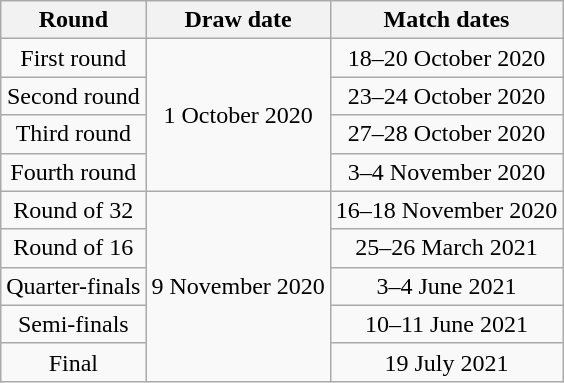<table class="wikitable" style="text-align:center">
<tr>
<th>Round</th>
<th>Draw date</th>
<th>Match dates</th>
</tr>
<tr>
<td>First round</td>
<td rowspan="4">1 October 2020</td>
<td>18–20 October 2020</td>
</tr>
<tr>
<td>Second round</td>
<td>23–24 October 2020</td>
</tr>
<tr>
<td>Third round</td>
<td>27–28 October 2020</td>
</tr>
<tr>
<td>Fourth round</td>
<td>3–4 November 2020</td>
</tr>
<tr>
<td>Round of 32</td>
<td rowspan="5">9 November 2020</td>
<td>16–18 November 2020</td>
</tr>
<tr>
<td>Round of 16</td>
<td>25–26 March 2021</td>
</tr>
<tr>
<td>Quarter-finals</td>
<td>3–4 June 2021</td>
</tr>
<tr>
<td>Semi-finals</td>
<td>10–11 June 2021</td>
</tr>
<tr>
<td>Final</td>
<td>19 July 2021</td>
</tr>
</table>
